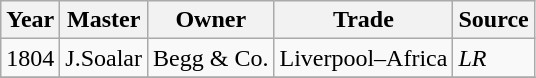<table class=" wikitable">
<tr>
<th>Year</th>
<th>Master</th>
<th>Owner</th>
<th>Trade</th>
<th>Source</th>
</tr>
<tr>
<td>1804</td>
<td>J.Soalar</td>
<td>Begg & Co.</td>
<td>Liverpool–Africa</td>
<td><em>LR</em></td>
</tr>
<tr>
</tr>
</table>
